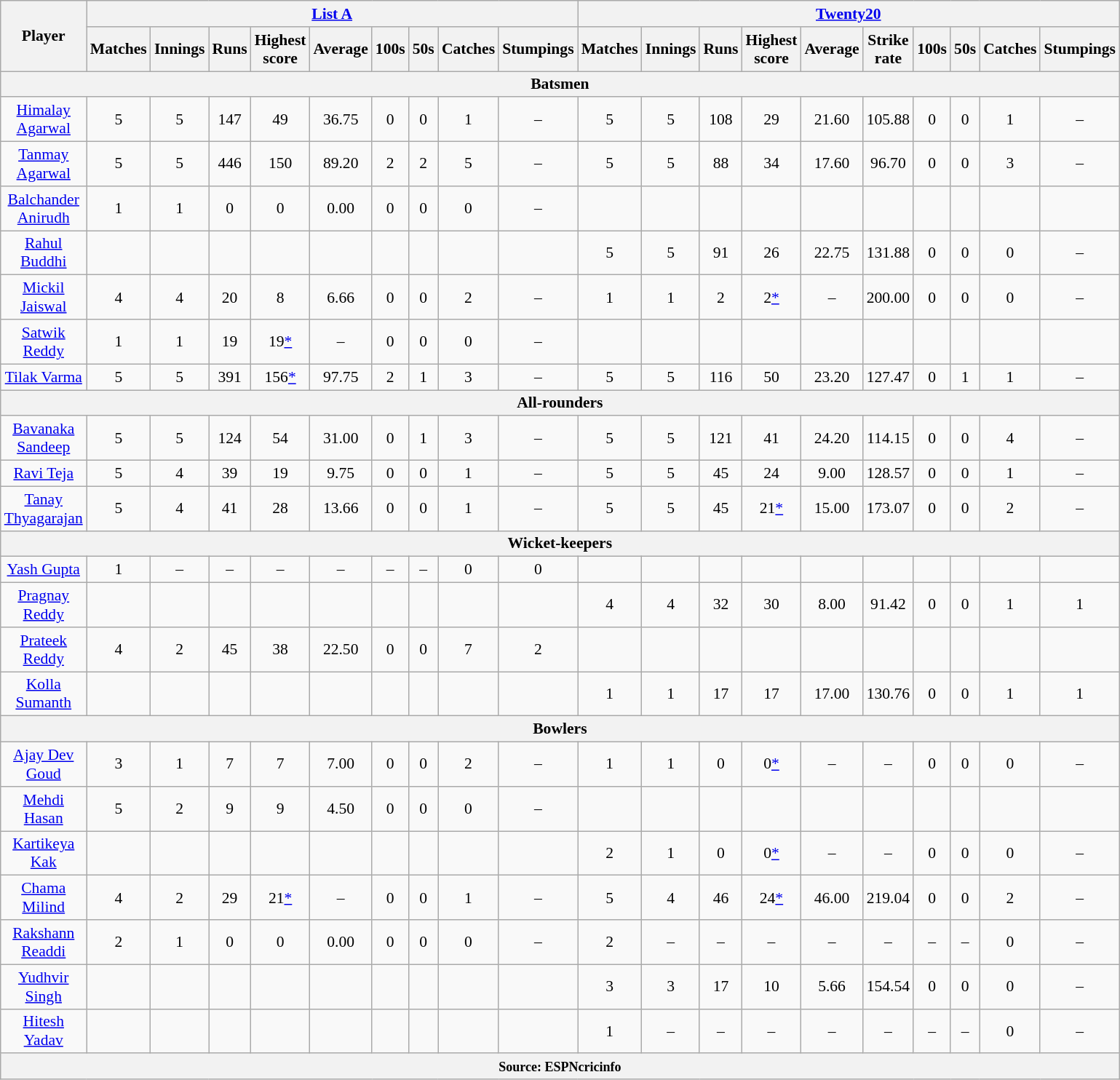<table class="wikitable" style="font-size: 90%; text-align: center;width:80%;">
<tr>
<th rowspan=2>Player</th>
<th colspan=9><a href='#'>List A</a></th>
<th colspan=10><a href='#'>Twenty20</a></th>
</tr>
<tr>
<th>Matches</th>
<th>Innings</th>
<th>Runs</th>
<th>Highest score</th>
<th>Average</th>
<th>100s</th>
<th>50s</th>
<th>Catches</th>
<th>Stumpings</th>
<th>Matches</th>
<th>Innings</th>
<th>Runs</th>
<th>Highest score</th>
<th>Average</th>
<th>Strike rate</th>
<th>100s</th>
<th>50s</th>
<th>Catches</th>
<th>Stumpings</th>
</tr>
<tr>
<th colspan="23">Batsmen</th>
</tr>
<tr>
<td><a href='#'>Himalay Agarwal</a></td>
<td> 5</td>
<td>5</td>
<td>147</td>
<td>49</td>
<td>36.75</td>
<td>0</td>
<td>0</td>
<td>1</td>
<td>–</td>
<td> 5</td>
<td>5</td>
<td>108</td>
<td>29</td>
<td>21.60</td>
<td>105.88</td>
<td>0</td>
<td>0</td>
<td>1</td>
<td>–</td>
</tr>
<tr>
<td><a href='#'>Tanmay Agarwal</a></td>
<td> 5</td>
<td>5</td>
<td>446</td>
<td>150</td>
<td>89.20</td>
<td>2</td>
<td>2</td>
<td>5</td>
<td>–</td>
<td> 5</td>
<td>5</td>
<td>88</td>
<td>34</td>
<td>17.60</td>
<td>96.70</td>
<td>0</td>
<td>0</td>
<td>3</td>
<td>–</td>
</tr>
<tr>
<td><a href='#'>Balchander Anirudh</a></td>
<td> 1</td>
<td>1</td>
<td>0</td>
<td>0</td>
<td>0.00</td>
<td>0</td>
<td>0</td>
<td>0</td>
<td>–</td>
<td></td>
<td></td>
<td></td>
<td></td>
<td></td>
<td></td>
<td></td>
<td></td>
<td></td>
<td></td>
</tr>
<tr>
<td><a href='#'>Rahul Buddhi</a></td>
<td></td>
<td></td>
<td></td>
<td></td>
<td></td>
<td></td>
<td></td>
<td></td>
<td></td>
<td> 5</td>
<td>5</td>
<td>91</td>
<td>26</td>
<td>22.75</td>
<td>131.88</td>
<td>0</td>
<td>0</td>
<td>0</td>
<td>–</td>
</tr>
<tr>
<td><a href='#'>Mickil Jaiswal</a></td>
<td> 4</td>
<td>4</td>
<td>20</td>
<td>8</td>
<td>6.66</td>
<td>0</td>
<td>0</td>
<td>2</td>
<td>–</td>
<td> 1</td>
<td>1</td>
<td>2</td>
<td>2<a href='#'>*</a></td>
<td>–</td>
<td>200.00</td>
<td>0</td>
<td>0</td>
<td>0</td>
<td>–</td>
</tr>
<tr>
<td><a href='#'>Satwik Reddy</a></td>
<td> 1</td>
<td>1</td>
<td>19</td>
<td>19<a href='#'>*</a></td>
<td>–</td>
<td>0</td>
<td>0</td>
<td>0</td>
<td>–</td>
<td></td>
<td></td>
<td></td>
<td></td>
<td></td>
<td></td>
<td></td>
<td></td>
<td></td>
<td></td>
</tr>
<tr>
<td><a href='#'>Tilak Varma</a></td>
<td> 5</td>
<td>5</td>
<td>391</td>
<td>156<a href='#'>*</a></td>
<td>97.75</td>
<td>2</td>
<td>1</td>
<td>3</td>
<td>–</td>
<td> 5</td>
<td>5</td>
<td>116</td>
<td>50</td>
<td>23.20</td>
<td>127.47</td>
<td>0</td>
<td>1</td>
<td>1</td>
<td>–</td>
</tr>
<tr>
<th colspan="23">All-rounders</th>
</tr>
<tr>
<td><a href='#'>Bavanaka Sandeep</a></td>
<td> 5</td>
<td>5</td>
<td>124</td>
<td>54</td>
<td>31.00</td>
<td>0</td>
<td>1</td>
<td>3</td>
<td>–</td>
<td> 5</td>
<td>5</td>
<td>121</td>
<td>41</td>
<td>24.20</td>
<td>114.15</td>
<td>0</td>
<td>0</td>
<td>4</td>
<td>–</td>
</tr>
<tr>
<td><a href='#'>Ravi Teja</a></td>
<td> 5</td>
<td>4</td>
<td>39</td>
<td>19</td>
<td>9.75</td>
<td>0</td>
<td>0</td>
<td>1</td>
<td>–</td>
<td> 5</td>
<td>5</td>
<td>45</td>
<td>24</td>
<td>9.00</td>
<td>128.57</td>
<td>0</td>
<td>0</td>
<td>1</td>
<td>–</td>
</tr>
<tr>
<td><a href='#'>Tanay Thyagarajan</a></td>
<td> 5</td>
<td>4</td>
<td>41</td>
<td>28</td>
<td>13.66</td>
<td>0</td>
<td>0</td>
<td>1</td>
<td>–</td>
<td> 5</td>
<td>5</td>
<td>45</td>
<td>21<a href='#'>*</a></td>
<td>15.00</td>
<td>173.07</td>
<td>0</td>
<td>0</td>
<td>2</td>
<td>–</td>
</tr>
<tr>
<th colspan="23">Wicket-keepers</th>
</tr>
<tr>
<td><a href='#'>Yash Gupta</a></td>
<td> 1</td>
<td>–</td>
<td>–</td>
<td>–</td>
<td>–</td>
<td>–</td>
<td>–</td>
<td>0</td>
<td>0</td>
<td></td>
<td></td>
<td></td>
<td></td>
<td></td>
<td></td>
<td></td>
<td></td>
<td></td>
<td></td>
</tr>
<tr>
<td><a href='#'>Pragnay Reddy</a></td>
<td></td>
<td></td>
<td></td>
<td></td>
<td></td>
<td></td>
<td></td>
<td></td>
<td></td>
<td> 4</td>
<td>4</td>
<td>32</td>
<td>30</td>
<td>8.00</td>
<td>91.42</td>
<td>0</td>
<td>0</td>
<td>1</td>
<td>1</td>
</tr>
<tr>
<td><a href='#'>Prateek Reddy</a></td>
<td> 4</td>
<td>2</td>
<td>45</td>
<td>38</td>
<td>22.50</td>
<td>0</td>
<td>0</td>
<td>7</td>
<td>2</td>
<td></td>
<td></td>
<td></td>
<td></td>
<td></td>
<td></td>
<td></td>
<td></td>
<td></td>
<td></td>
</tr>
<tr>
<td><a href='#'>Kolla Sumanth</a></td>
<td></td>
<td></td>
<td></td>
<td></td>
<td></td>
<td></td>
<td></td>
<td></td>
<td></td>
<td> 1</td>
<td>1</td>
<td>17</td>
<td>17</td>
<td>17.00</td>
<td>130.76</td>
<td>0</td>
<td>0</td>
<td>1</td>
<td>1</td>
</tr>
<tr>
<th colspan="23">Bowlers</th>
</tr>
<tr>
<td><a href='#'>Ajay Dev Goud</a></td>
<td> 3</td>
<td>1</td>
<td>7</td>
<td>7</td>
<td>7.00</td>
<td>0</td>
<td>0</td>
<td>2</td>
<td>–</td>
<td> 1</td>
<td>1</td>
<td>0</td>
<td>0<a href='#'>*</a></td>
<td>–</td>
<td>–</td>
<td>0</td>
<td>0</td>
<td>0</td>
<td>–</td>
</tr>
<tr>
<td><a href='#'>Mehdi Hasan</a></td>
<td> 5</td>
<td>2</td>
<td>9</td>
<td>9</td>
<td>4.50</td>
<td>0</td>
<td>0</td>
<td>0</td>
<td>–</td>
<td></td>
<td></td>
<td></td>
<td></td>
<td></td>
<td></td>
<td></td>
<td></td>
<td></td>
<td></td>
</tr>
<tr>
<td><a href='#'>Kartikeya Kak</a></td>
<td></td>
<td></td>
<td></td>
<td></td>
<td></td>
<td></td>
<td></td>
<td></td>
<td></td>
<td> 2</td>
<td>1</td>
<td>0</td>
<td>0<a href='#'>*</a></td>
<td>–</td>
<td>–</td>
<td>0</td>
<td>0</td>
<td>0</td>
<td>–</td>
</tr>
<tr>
<td><a href='#'>Chama Milind</a></td>
<td> 4</td>
<td>2</td>
<td>29</td>
<td>21<a href='#'>*</a></td>
<td>–</td>
<td>0</td>
<td>0</td>
<td>1</td>
<td>–</td>
<td> 5</td>
<td>4</td>
<td>46</td>
<td>24<a href='#'>*</a></td>
<td>46.00</td>
<td>219.04</td>
<td>0</td>
<td>0</td>
<td>2</td>
<td>–</td>
</tr>
<tr>
<td><a href='#'>Rakshann Readdi</a></td>
<td> 2</td>
<td>1</td>
<td>0</td>
<td>0</td>
<td>0.00</td>
<td>0</td>
<td>0</td>
<td>0</td>
<td>–</td>
<td> 2</td>
<td>–</td>
<td>–</td>
<td>–</td>
<td>–</td>
<td>–</td>
<td>–</td>
<td>–</td>
<td>0</td>
<td>–</td>
</tr>
<tr>
<td><a href='#'>Yudhvir Singh</a></td>
<td></td>
<td></td>
<td></td>
<td></td>
<td></td>
<td></td>
<td></td>
<td></td>
<td></td>
<td> 3</td>
<td>3</td>
<td>17</td>
<td>10</td>
<td>5.66</td>
<td>154.54</td>
<td>0</td>
<td>0</td>
<td>0</td>
<td>–</td>
</tr>
<tr>
<td><a href='#'>Hitesh Yadav</a></td>
<td></td>
<td></td>
<td></td>
<td></td>
<td></td>
<td></td>
<td></td>
<td></td>
<td></td>
<td> 1</td>
<td>–</td>
<td>–</td>
<td>–</td>
<td>–</td>
<td>–</td>
<td>–</td>
<td>–</td>
<td>0</td>
<td>–</td>
</tr>
<tr>
<th colspan="23"><small>Source: ESPNcricinfo</small></th>
</tr>
</table>
